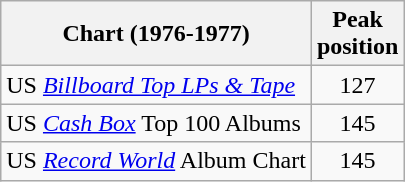<table class="wikitable">
<tr>
<th>Chart (1976-1977)</th>
<th>Peak<br>position</th>
</tr>
<tr>
<td>US <a href='#'><em>Billboard Top LPs & Tape</em></a></td>
<td align=center>127</td>
</tr>
<tr>
<td>US <em><a href='#'>Cash Box</a></em> Top 100 Albums</td>
<td align=center>145</td>
</tr>
<tr>
<td>US <em><a href='#'>Record World</a></em> Album Chart</td>
<td align=center>145</td>
</tr>
</table>
